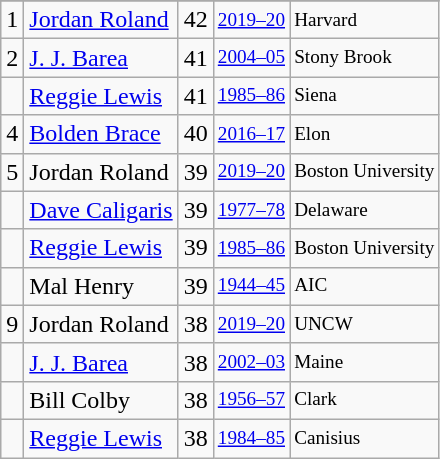<table class="wikitable">
<tr>
</tr>
<tr>
<td>1</td>
<td><a href='#'>Jordan Roland</a></td>
<td>42</td>
<td style="font-size:80%;"><a href='#'>2019–20</a></td>
<td style="font-size:80%;">Harvard</td>
</tr>
<tr>
<td>2</td>
<td><a href='#'>J. J. Barea</a></td>
<td>41</td>
<td style="font-size:80%;"><a href='#'>2004–05</a></td>
<td style="font-size:80%;">Stony Brook</td>
</tr>
<tr>
<td></td>
<td><a href='#'>Reggie Lewis</a></td>
<td>41</td>
<td style="font-size:80%;"><a href='#'>1985–86</a></td>
<td style="font-size:80%;">Siena</td>
</tr>
<tr>
<td>4</td>
<td><a href='#'>Bolden Brace</a></td>
<td>40</td>
<td style="font-size:80%;"><a href='#'>2016–17</a></td>
<td style="font-size:80%;">Elon</td>
</tr>
<tr>
<td>5</td>
<td>Jordan Roland</td>
<td>39</td>
<td style="font-size:80%;"><a href='#'>2019–20</a></td>
<td style="font-size:80%;">Boston University</td>
</tr>
<tr>
<td></td>
<td><a href='#'>Dave Caligaris</a></td>
<td>39</td>
<td style="font-size:80%;"><a href='#'>1977–78</a></td>
<td style="font-size:80%;">Delaware</td>
</tr>
<tr>
<td></td>
<td><a href='#'>Reggie Lewis</a></td>
<td>39</td>
<td style="font-size:80%;"><a href='#'>1985–86</a></td>
<td style="font-size:80%;">Boston University</td>
</tr>
<tr>
<td></td>
<td>Mal Henry</td>
<td>39</td>
<td style="font-size:80%;"><a href='#'>1944–45</a></td>
<td style="font-size:80%;">AIC</td>
</tr>
<tr>
<td>9</td>
<td>Jordan Roland</td>
<td>38</td>
<td style="font-size:80%;"><a href='#'>2019–20</a></td>
<td style="font-size:80%;">UNCW</td>
</tr>
<tr>
<td></td>
<td><a href='#'>J. J. Barea</a></td>
<td>38</td>
<td style="font-size:80%;"><a href='#'>2002–03</a></td>
<td style="font-size:80%;">Maine</td>
</tr>
<tr>
<td></td>
<td>Bill Colby</td>
<td>38</td>
<td style="font-size:80%;"><a href='#'>1956–57</a></td>
<td style="font-size:80%;">Clark</td>
</tr>
<tr>
<td></td>
<td><a href='#'>Reggie Lewis</a></td>
<td>38</td>
<td style="font-size:80%;"><a href='#'>1984–85</a></td>
<td style="font-size:80%;">Canisius</td>
</tr>
</table>
